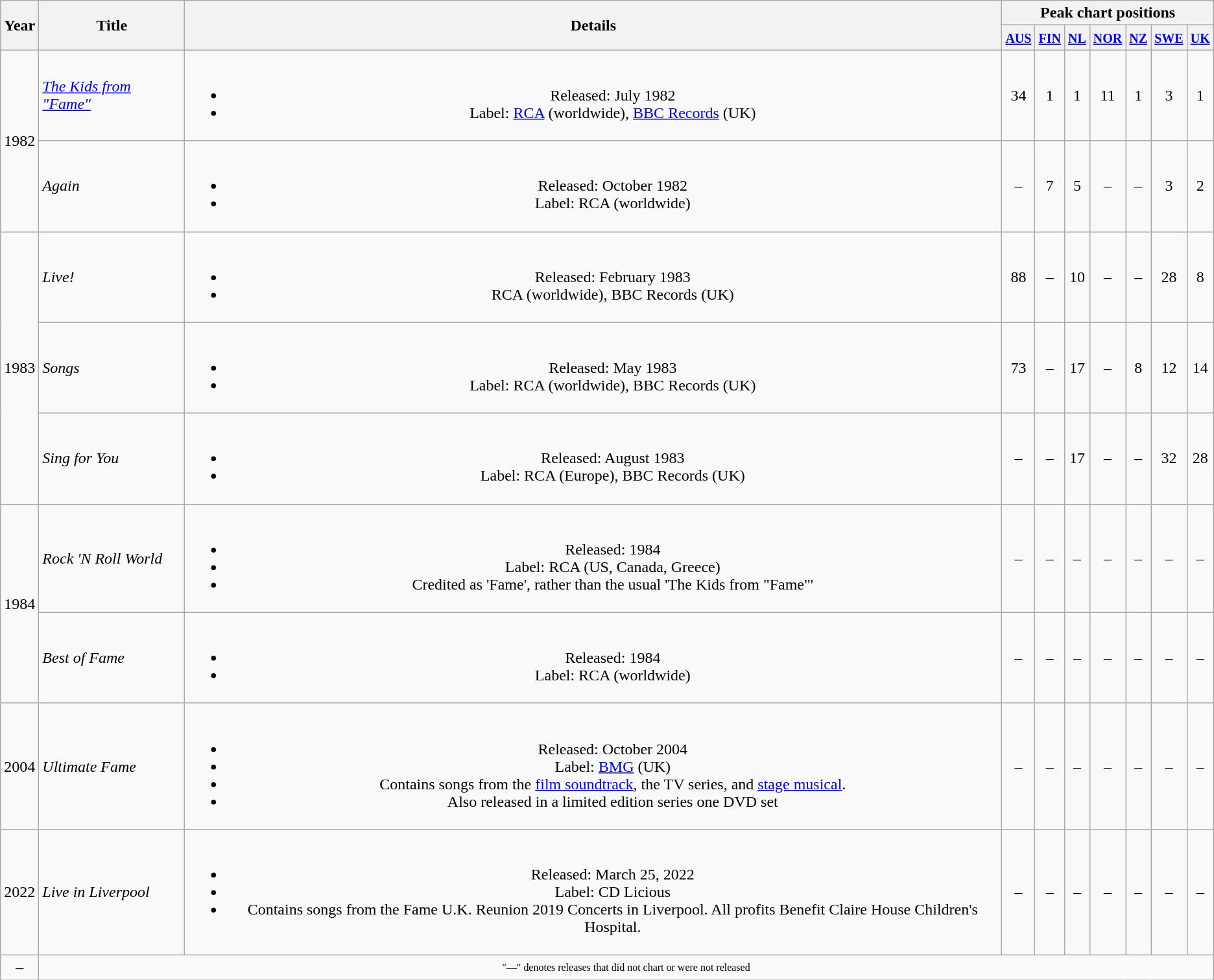<table class="wikitable" style="text-align:center">
<tr>
<th rowspan="2">Year</th>
<th rowspan="2">Title</th>
<th rowspan="2">Details</th>
<th colspan="7">Peak chart positions</th>
</tr>
<tr>
<th><small><a href='#'>AUS</a></small><br></th>
<th><small><a href='#'>FIN</a></small><br></th>
<th><small><a href='#'>NL</a></small><br></th>
<th><small><a href='#'>NOR</a></small><br></th>
<th><small><a href='#'>NZ</a></small><br></th>
<th><small><a href='#'>SWE</a></small><br></th>
<th><small><a href='#'>UK</a></small><br></th>
</tr>
<tr>
<td rowspan="2">1982</td>
<td align="left"><em><a href='#'>The Kids from "Fame"</a></em></td>
<td><br><ul><li>Released: July 1982</li><li>Label: <a href='#'>RCA</a> (worldwide), <a href='#'>BBC Records</a> (UK)</li></ul></td>
<td>34</td>
<td>1</td>
<td>1</td>
<td>11</td>
<td>1</td>
<td>3</td>
<td>1</td>
</tr>
<tr>
<td align="left"><em>Again</em></td>
<td><br><ul><li>Released: October 1982</li><li>Label: RCA (worldwide)</li></ul></td>
<td>–</td>
<td>7</td>
<td>5</td>
<td>–</td>
<td>–</td>
<td>3</td>
<td>2</td>
</tr>
<tr>
<td rowspan="3">1983</td>
<td align="left"><em>Live!</em></td>
<td><br><ul><li>Released: February 1983</li><li>RCA (worldwide), BBC Records (UK)</li></ul></td>
<td>88</td>
<td>–</td>
<td>10</td>
<td>–</td>
<td>–</td>
<td>28</td>
<td>8</td>
</tr>
<tr>
<td align="left"><em>Songs</em></td>
<td><br><ul><li>Released: May 1983</li><li>Label: RCA (worldwide), BBC Records (UK)</li></ul></td>
<td>73</td>
<td>–</td>
<td>17</td>
<td>–</td>
<td>8</td>
<td>12</td>
<td>14</td>
</tr>
<tr>
<td align="left"><em>Sing for You</em></td>
<td><br><ul><li>Released: August 1983</li><li>Label: RCA (Europe), BBC Records (UK)</li></ul></td>
<td>–</td>
<td>–</td>
<td>17</td>
<td>–</td>
<td>–</td>
<td>32</td>
<td>28</td>
</tr>
<tr>
<td rowspan="2">1984</td>
<td align="left"><em>Rock 'N Roll World</em></td>
<td><br><ul><li>Released: 1984</li><li>Label: RCA (US, Canada, Greece)</li><li>Credited as 'Fame', rather than the usual 'The Kids from "Fame"'</li></ul></td>
<td>–</td>
<td>–</td>
<td>–</td>
<td>–</td>
<td>–</td>
<td>–</td>
<td>–</td>
</tr>
<tr>
<td align="left"><em>Best of Fame</em></td>
<td><br><ul><li>Released: 1984</li><li>Label: RCA (worldwide)</li></ul></td>
<td>–</td>
<td>–</td>
<td>–</td>
<td>–</td>
<td>–</td>
<td>–</td>
<td>–</td>
</tr>
<tr>
<td>2004</td>
<td align="left"><em>Ultimate Fame</em></td>
<td><br><ul><li>Released: October 2004</li><li>Label: <a href='#'>BMG</a> (UK)</li><li>Contains songs from the <a href='#'>film soundtrack</a>, the TV series, and <a href='#'>stage musical</a>.</li><li>Also released in a limited edition series one DVD set</li></ul></td>
<td>–</td>
<td>–</td>
<td>–</td>
<td>–</td>
<td>–</td>
<td>–</td>
<td>–</td>
</tr>
<tr>
<td>2022</td>
<td align="left"><em>Live in Liverpool</em></td>
<td><br><ul><li>Released: March 25, 2022</li><li>Label: CD Licious</li><li>Contains songs from the Fame U.K. Reunion 2019 Concerts in Liverpool. All profits Benefit Claire House Children's Hospital.</li></ul></td>
<td>–</td>
<td>–</td>
<td>–</td>
<td>–</td>
<td>–</td>
<td>–</td>
<td>–</td>
</tr>
<tr>
<td>–</td>
<td colspan="10" style="font-size:8pt">"—" denotes releases that did not chart or were not released</td>
</tr>
</table>
